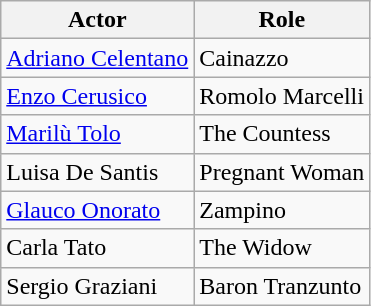<table class="wikitable" border="1">
<tr>
<th>Actor</th>
<th>Role</th>
</tr>
<tr>
<td><a href='#'>Adriano Celentano</a></td>
<td>Cainazzo</td>
</tr>
<tr>
<td><a href='#'>Enzo Cerusico</a></td>
<td>Romolo Marcelli</td>
</tr>
<tr>
<td><a href='#'>Marilù Tolo</a></td>
<td>The Countess</td>
</tr>
<tr>
<td>Luisa De Santis</td>
<td>Pregnant Woman</td>
</tr>
<tr>
<td><a href='#'>Glauco Onorato</a></td>
<td>Zampino</td>
</tr>
<tr>
<td>Carla Tato</td>
<td>The Widow</td>
</tr>
<tr>
<td>Sergio Graziani</td>
<td>Baron Tranzunto</td>
</tr>
</table>
